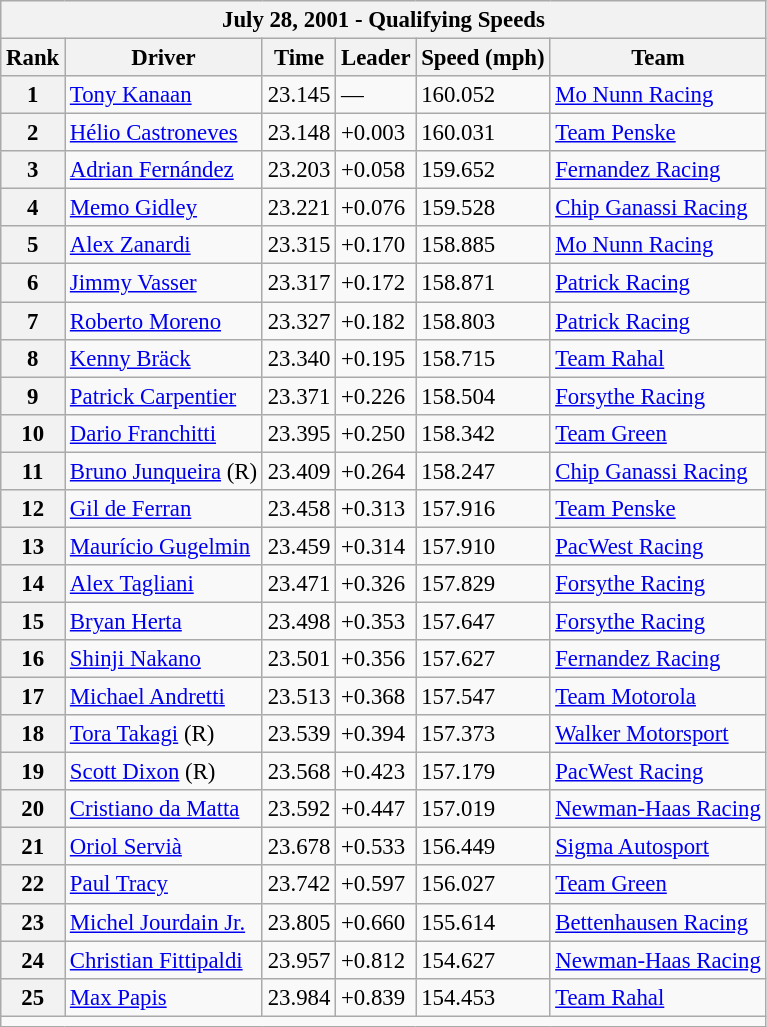<table class="wikitable" style="font-size:95%;">
<tr>
<th colspan=6>July 28, 2001 - Qualifying Speeds</th>
</tr>
<tr>
<th>Rank</th>
<th>Driver</th>
<th>Time</th>
<th>Leader</th>
<th>Speed (mph)</th>
<th>Team</th>
</tr>
<tr>
<th>1</th>
<td> <a href='#'>Tony Kanaan</a></td>
<td>23.145</td>
<td>—</td>
<td>160.052</td>
<td><a href='#'>Mo Nunn Racing</a></td>
</tr>
<tr>
<th>2</th>
<td> <a href='#'>Hélio Castroneves</a></td>
<td>23.148</td>
<td>+0.003</td>
<td>160.031</td>
<td><a href='#'>Team Penske</a></td>
</tr>
<tr>
<th>3</th>
<td> <a href='#'>Adrian Fernández</a></td>
<td>23.203</td>
<td>+0.058</td>
<td>159.652</td>
<td><a href='#'>Fernandez Racing</a></td>
</tr>
<tr>
<th>4</th>
<td> <a href='#'>Memo Gidley</a></td>
<td>23.221</td>
<td>+0.076</td>
<td>159.528</td>
<td><a href='#'>Chip Ganassi Racing</a></td>
</tr>
<tr>
<th>5</th>
<td> <a href='#'>Alex Zanardi</a></td>
<td>23.315</td>
<td>+0.170</td>
<td>158.885</td>
<td><a href='#'>Mo Nunn Racing</a></td>
</tr>
<tr>
<th>6</th>
<td> <a href='#'>Jimmy Vasser</a></td>
<td>23.317</td>
<td>+0.172</td>
<td>158.871</td>
<td><a href='#'>Patrick Racing</a></td>
</tr>
<tr>
<th>7</th>
<td> <a href='#'>Roberto Moreno</a></td>
<td>23.327</td>
<td>+0.182</td>
<td>158.803</td>
<td><a href='#'>Patrick Racing</a></td>
</tr>
<tr>
<th>8</th>
<td> <a href='#'>Kenny Bräck</a></td>
<td>23.340</td>
<td>+0.195</td>
<td>158.715</td>
<td><a href='#'>Team Rahal</a></td>
</tr>
<tr>
<th>9</th>
<td> <a href='#'>Patrick Carpentier</a></td>
<td>23.371</td>
<td>+0.226</td>
<td>158.504</td>
<td><a href='#'>Forsythe Racing</a></td>
</tr>
<tr>
<th>10</th>
<td> <a href='#'>Dario Franchitti</a></td>
<td>23.395</td>
<td>+0.250</td>
<td>158.342</td>
<td><a href='#'>Team Green</a></td>
</tr>
<tr>
<th>11</th>
<td> <a href='#'>Bruno Junqueira</a> (R)</td>
<td>23.409</td>
<td>+0.264</td>
<td>158.247</td>
<td><a href='#'>Chip Ganassi Racing</a></td>
</tr>
<tr>
<th>12</th>
<td> <a href='#'>Gil de Ferran</a></td>
<td>23.458</td>
<td>+0.313</td>
<td>157.916</td>
<td><a href='#'>Team Penske</a></td>
</tr>
<tr>
<th>13</th>
<td> <a href='#'>Maurício Gugelmin</a></td>
<td>23.459</td>
<td>+0.314</td>
<td>157.910</td>
<td><a href='#'>PacWest Racing</a></td>
</tr>
<tr>
<th>14</th>
<td> <a href='#'>Alex Tagliani</a></td>
<td>23.471</td>
<td>+0.326</td>
<td>157.829</td>
<td><a href='#'>Forsythe Racing</a></td>
</tr>
<tr>
<th>15</th>
<td> <a href='#'>Bryan Herta</a></td>
<td>23.498</td>
<td>+0.353</td>
<td>157.647</td>
<td><a href='#'>Forsythe Racing</a></td>
</tr>
<tr>
<th>16</th>
<td> <a href='#'>Shinji Nakano</a></td>
<td>23.501</td>
<td>+0.356</td>
<td>157.627</td>
<td><a href='#'>Fernandez Racing</a></td>
</tr>
<tr>
<th>17</th>
<td> <a href='#'>Michael Andretti</a></td>
<td>23.513</td>
<td>+0.368</td>
<td>157.547</td>
<td><a href='#'>Team Motorola</a></td>
</tr>
<tr>
<th>18</th>
<td> <a href='#'>Tora Takagi</a> (R)</td>
<td>23.539</td>
<td>+0.394</td>
<td>157.373</td>
<td><a href='#'>Walker Motorsport</a></td>
</tr>
<tr>
<th>19</th>
<td> <a href='#'>Scott Dixon</a> (R)</td>
<td>23.568</td>
<td>+0.423</td>
<td>157.179</td>
<td><a href='#'>PacWest Racing</a></td>
</tr>
<tr>
<th>20</th>
<td> <a href='#'>Cristiano da Matta</a></td>
<td>23.592</td>
<td>+0.447</td>
<td>157.019</td>
<td><a href='#'>Newman-Haas Racing</a></td>
</tr>
<tr>
<th>21</th>
<td> <a href='#'>Oriol Servià</a></td>
<td>23.678</td>
<td>+0.533</td>
<td>156.449</td>
<td><a href='#'>Sigma Autosport</a></td>
</tr>
<tr>
<th>22</th>
<td> <a href='#'>Paul Tracy</a></td>
<td>23.742</td>
<td>+0.597</td>
<td>156.027</td>
<td><a href='#'>Team Green</a></td>
</tr>
<tr>
<th>23</th>
<td> <a href='#'>Michel Jourdain Jr.</a></td>
<td>23.805</td>
<td>+0.660</td>
<td>155.614</td>
<td><a href='#'>Bettenhausen Racing</a></td>
</tr>
<tr>
<th>24</th>
<td> <a href='#'>Christian Fittipaldi</a></td>
<td>23.957</td>
<td>+0.812</td>
<td>154.627</td>
<td><a href='#'>Newman-Haas Racing</a></td>
</tr>
<tr>
<th>25</th>
<td> <a href='#'>Max Papis</a></td>
<td>23.984</td>
<td>+0.839</td>
<td>154.453</td>
<td><a href='#'>Team Rahal</a></td>
</tr>
<tr>
<td colspan="6"></td>
</tr>
</table>
